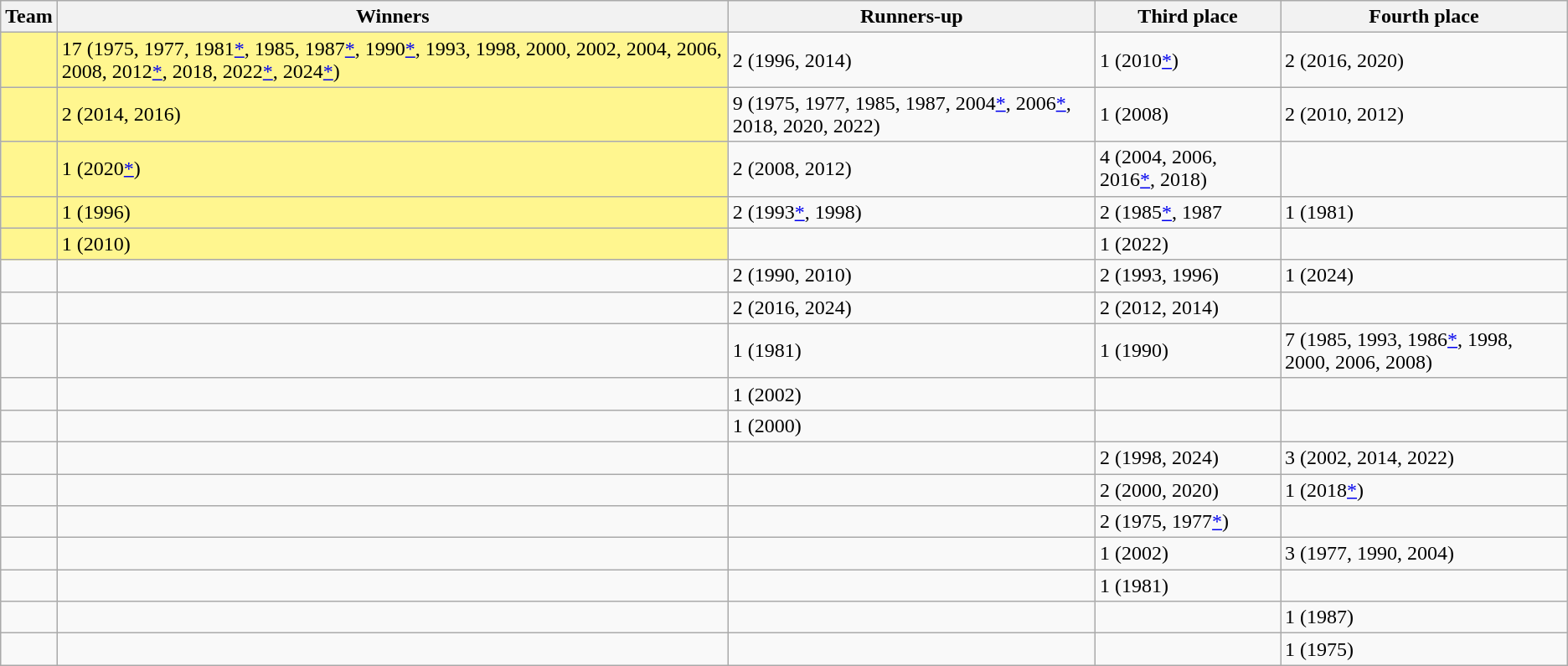<table class="wikitable sortable">
<tr>
<th>Team</th>
<th>Winners</th>
<th>Runners-up</th>
<th>Third place</th>
<th>Fourth place</th>
</tr>
<tr>
<td style=background:#FFF68F></td>
<td style=background:#FFF68F>17 (1975, 1977, 1981<a href='#'>*</a>, 1985, 1987<a href='#'>*</a>, 1990<a href='#'>*</a>, 1993, 1998, 2000, 2002, 2004, 2006, 2008, 2012<a href='#'>*</a>, 2018, 2022<a href='#'>*</a>, 2024<a href='#'>*</a>)</td>
<td>2 (1996, 2014)</td>
<td>1 (2010<a href='#'>*</a>)</td>
<td>2 (2016, 2020)</td>
</tr>
<tr>
<td style=background:#FFF68F></td>
<td style=background:#FFF68F>2 (2014, 2016)</td>
<td>9 (1975, 1977, 1985, 1987, 2004<a href='#'>*</a>, 2006<a href='#'>*</a>, 2018, 2020, 2022)</td>
<td>1 (2008)</td>
<td>2 (2010, 2012)</td>
</tr>
<tr>
<td style=background:#FFF68F></td>
<td style=background:#FFF68F>1 (2020<a href='#'>*</a>)</td>
<td>2 (2008, 2012)</td>
<td>4 (2004, 2006, 2016<a href='#'>*</a>, 2018)</td>
<td></td>
</tr>
<tr>
<td style=background:#FFF68F></td>
<td style=background:#FFF68F>1 (1996)</td>
<td>2 (1993<a href='#'>*</a>, 1998)</td>
<td>2 (1985<a href='#'>*</a>, 1987</td>
<td>1 (1981)</td>
</tr>
<tr>
<td style=background:#FFF68F></td>
<td style=background:#FFF68F>1 (2010)</td>
<td></td>
<td>1 (2022)</td>
<td></td>
</tr>
<tr>
<td></td>
<td></td>
<td>2 (1990, 2010)</td>
<td>2 (1993, 1996)</td>
<td>1 (2024)</td>
</tr>
<tr>
<td></td>
<td></td>
<td>2 (2016, 2024)</td>
<td>2 (2012, 2014)</td>
<td></td>
</tr>
<tr>
<td></td>
<td></td>
<td>1 (1981)</td>
<td>1 (1990)</td>
<td>7 (1985, 1993, 1986<a href='#'>*</a>, 1998, 2000, 2006, 2008)</td>
</tr>
<tr>
<td></td>
<td></td>
<td>1 (2002)</td>
<td></td>
<td></td>
</tr>
<tr>
<td></td>
<td></td>
<td>1 (2000)</td>
<td></td>
<td></td>
</tr>
<tr>
<td></td>
<td></td>
<td></td>
<td>2 (1998, 2024)</td>
<td>3 (2002, 2014, 2022)</td>
</tr>
<tr>
<td></td>
<td></td>
<td></td>
<td>2 (2000, 2020)</td>
<td>1 (2018<a href='#'>*</a>)</td>
</tr>
<tr>
<td></td>
<td></td>
<td></td>
<td>2 (1975, 1977<a href='#'>*</a>)</td>
<td></td>
</tr>
<tr>
<td></td>
<td></td>
<td></td>
<td>1 (2002)</td>
<td>3 (1977, 1990, 2004)</td>
</tr>
<tr>
<td></td>
<td></td>
<td></td>
<td>1 (1981)</td>
<td></td>
</tr>
<tr>
<td></td>
<td></td>
<td></td>
<td></td>
<td>1 (1987)</td>
</tr>
<tr>
<td></td>
<td></td>
<td></td>
<td></td>
<td>1 (1975)</td>
</tr>
</table>
